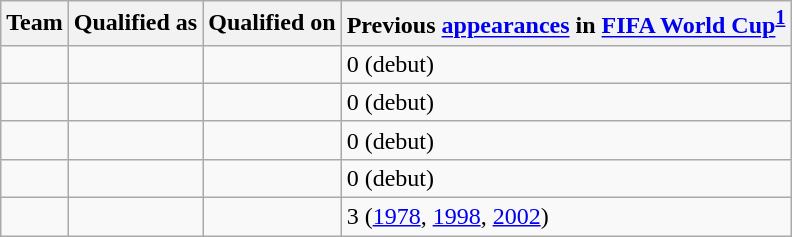<table class="wikitable sortable">
<tr>
<th>Team</th>
<th>Qualified as</th>
<th>Qualified on</th>
<th data-sort-type="number">Previous <a href='#'>appearances</a> in <a href='#'>FIFA World Cup</a><sup><strong><a href='#'>1</a></strong></sup></th>
</tr>
<tr>
<td></td>
<td></td>
<td></td>
<td>0 (debut)</td>
</tr>
<tr>
<td></td>
<td></td>
<td></td>
<td>0 (debut)</td>
</tr>
<tr>
<td></td>
<td></td>
<td></td>
<td>0 (debut)</td>
</tr>
<tr>
<td></td>
<td></td>
<td></td>
<td>0 (debut)</td>
</tr>
<tr>
<td></td>
<td></td>
<td></td>
<td>3 (<a href='#'>1978</a>, <a href='#'>1998</a>, <a href='#'>2002</a>)</td>
</tr>
</table>
